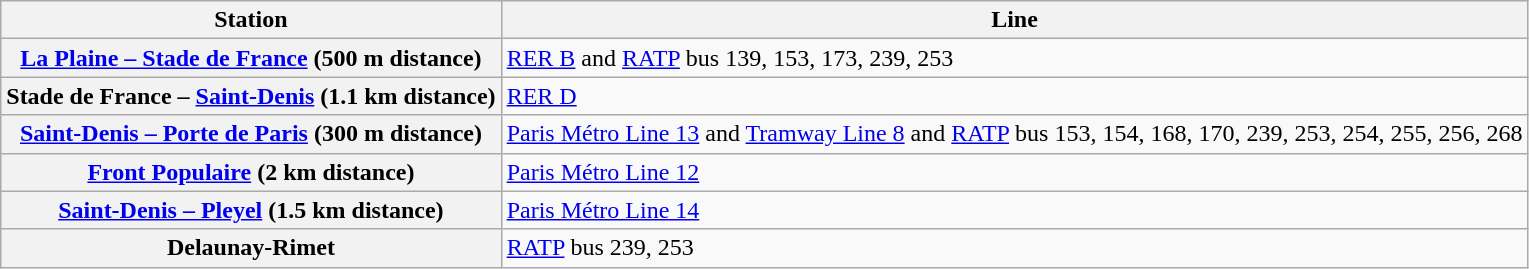<table class="wikitable sortable">
<tr>
<th scope="col">Station</th>
<th scope="col">Line</th>
</tr>
<tr>
<th scope="row"><a href='#'>La Plaine – Stade de France</a> (500 m distance)</th>
<td><a href='#'>RER B</a> and <a href='#'>RATP</a> bus 139, 153, 173, 239, 253</td>
</tr>
<tr>
<th scope="row">Stade de France – <a href='#'>Saint-Denis</a> (1.1 km distance)</th>
<td><a href='#'>RER D</a></td>
</tr>
<tr>
<th scope="row"><a href='#'>Saint-Denis – Porte de Paris</a> (300 m distance)</th>
<td><a href='#'>Paris Métro Line 13</a> and <a href='#'>Tramway Line 8</a> and <a href='#'>RATP</a> bus 153, 154, 168, 170, 239, 253, 254, 255, 256, 268</td>
</tr>
<tr>
<th><a href='#'>Front Populaire</a> (2 km distance)</th>
<td><a href='#'>Paris Métro Line 12</a></td>
</tr>
<tr>
<th><a href='#'>Saint-Denis – Pleyel</a> (1.5 km distance)</th>
<td><a href='#'>Paris Métro Line 14</a></td>
</tr>
<tr>
<th scope="row">Delaunay-Rimet</th>
<td><a href='#'>RATP</a> bus 239, 253</td>
</tr>
</table>
